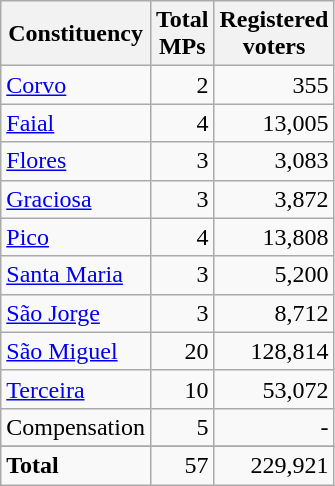<table class="wikitable sortable" style="text-align:right">
<tr>
<th>Constituency</th>
<th>Total <br>MPs</th>
<th>Registered<br>voters</th>
</tr>
<tr>
<td align="left"><a href='#'>Corvo</a></td>
<td>2</td>
<td>355</td>
</tr>
<tr>
<td align="left"><a href='#'>Faial</a></td>
<td>4</td>
<td>13,005</td>
</tr>
<tr>
<td align="left"><a href='#'>Flores</a></td>
<td>3</td>
<td>3,083</td>
</tr>
<tr>
<td align="left"><a href='#'>Graciosa</a></td>
<td>3</td>
<td>3,872</td>
</tr>
<tr>
<td align="left"><a href='#'>Pico</a></td>
<td>4</td>
<td>13,808</td>
</tr>
<tr>
<td align="left"><a href='#'>Santa Maria</a></td>
<td>3</td>
<td>5,200</td>
</tr>
<tr>
<td align="left"><a href='#'>São Jorge</a></td>
<td>3</td>
<td>8,712</td>
</tr>
<tr>
<td align="left"><a href='#'>São Miguel</a></td>
<td>20</td>
<td>128,814</td>
</tr>
<tr>
<td align="left"><a href='#'>Terceira</a></td>
<td>10</td>
<td>53,072</td>
</tr>
<tr>
<td align="left">Compensation</td>
<td>5</td>
<td>-</td>
</tr>
<tr>
</tr>
<tr>
<td align="left"><strong>Total</strong></td>
<td>57</td>
<td>229,921</td>
</tr>
</table>
